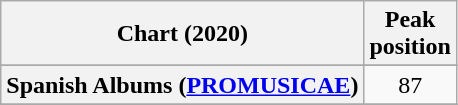<table class="wikitable sortable plainrowheaders" style="text-align:center">
<tr>
<th scope="col">Chart (2020)</th>
<th scope="col">Peak<br>position</th>
</tr>
<tr>
</tr>
<tr>
</tr>
<tr>
</tr>
<tr>
</tr>
<tr>
</tr>
<tr>
</tr>
<tr>
</tr>
<tr>
<th scope="row">Spanish Albums (<a href='#'>PROMUSICAE</a>)</th>
<td>87</td>
</tr>
<tr>
</tr>
<tr>
</tr>
</table>
